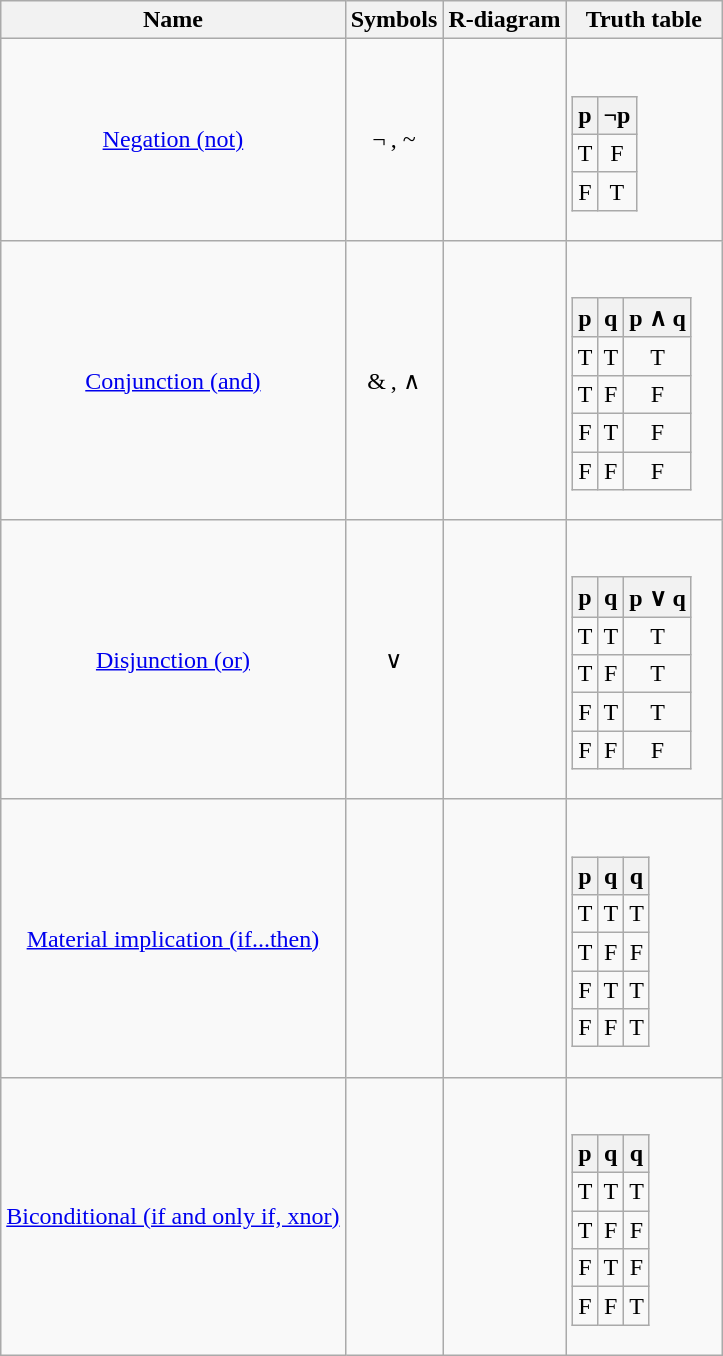<table class="wikitable" style="text-align:center;">
<tr>
<th>Name</th>
<th>Symbols</th>
<th>R-diagram</th>
<th>Truth table</th>
</tr>
<tr>
<td><a href='#'>Negation (not)</a></td>
<td>¬ , ~</td>
<td></td>
<td><br><table class="wikitable" style="text-align:center;">
<tr>
<th>p</th>
<th>¬p</th>
</tr>
<tr>
<td>T</td>
<td>F</td>
</tr>
<tr>
<td>F</td>
<td>T</td>
</tr>
</table>
</td>
</tr>
<tr>
<td><a href='#'>Conjunction (and)</a></td>
<td>& , ∧</td>
<td></td>
<td><br><table class="wikitable" style="text-align:center;">
<tr>
<th>p</th>
<th>q</th>
<th>p ∧ q</th>
</tr>
<tr>
<td>T</td>
<td>T</td>
<td>T</td>
</tr>
<tr>
<td>T</td>
<td>F</td>
<td>F</td>
</tr>
<tr>
<td>F</td>
<td>T</td>
<td>F</td>
</tr>
<tr>
<td>F</td>
<td>F</td>
<td>F</td>
</tr>
</table>
</td>
</tr>
<tr>
<td><a href='#'>Disjunction (or)</a></td>
<td>∨</td>
<td></td>
<td><br><table class="wikitable" style="text-align:center;">
<tr>
<th>p</th>
<th>q</th>
<th>p ∨ q</th>
</tr>
<tr>
<td>T</td>
<td>T</td>
<td>T</td>
</tr>
<tr>
<td>T</td>
<td>F</td>
<td>T</td>
</tr>
<tr>
<td>F</td>
<td>T</td>
<td>T</td>
</tr>
<tr>
<td>F</td>
<td>F</td>
<td>F</td>
</tr>
</table>
</td>
</tr>
<tr>
<td><a href='#'>Material implication (if...then)</a></td>
<td></td>
<td></td>
<td><br><table class="wikitable" style="text-align:center;">
<tr>
<th>p</th>
<th>q</th>
<th> q</th>
</tr>
<tr>
<td>T</td>
<td>T</td>
<td>T</td>
</tr>
<tr>
<td>T</td>
<td>F</td>
<td>F</td>
</tr>
<tr>
<td>F</td>
<td>T</td>
<td>T</td>
</tr>
<tr>
<td>F</td>
<td>F</td>
<td>T</td>
</tr>
</table>
</td>
</tr>
<tr>
<td><a href='#'>Biconditional (if and only if, xnor)</a></td>
<td></td>
<td></td>
<td><br><table class="wikitable" style="text-align:center;">
<tr>
<th>p</th>
<th>q</th>
<th> q</th>
</tr>
<tr>
<td>T</td>
<td>T</td>
<td>T</td>
</tr>
<tr>
<td>T</td>
<td>F</td>
<td>F</td>
</tr>
<tr>
<td>F</td>
<td>T</td>
<td>F</td>
</tr>
<tr>
<td>F</td>
<td>F</td>
<td>T</td>
</tr>
</table>
</td>
</tr>
</table>
